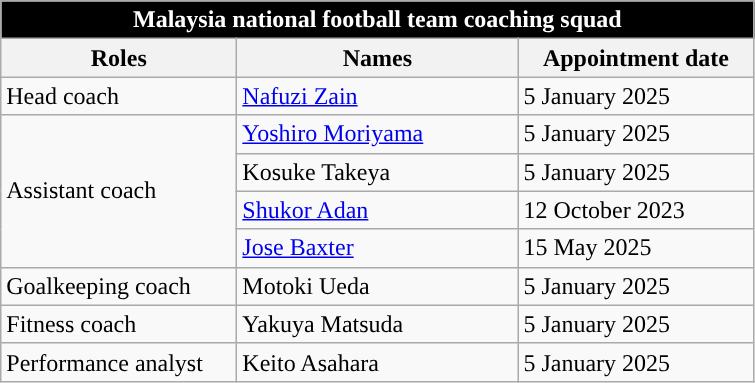<table class="wikitable" style="text-align: left;">
<tr>
<th colspan=5 style="background: #000000; color: #FFFFFF;">Malaysia national football team coaching squad</th>
</tr>
<tr>
<th width=150px>Roles</th>
<th width=180px>Names</th>
<th width=150px>Appointment date</th>
</tr>
<tr>
<td>Head coach</td>
<td> <a href='#'>Nafuzi Zain</a></td>
<td>5 January 2025</td>
</tr>
<tr>
<td rowspan="4">Assistant coach</td>
<td> <a href='#'>Yoshiro Moriyama</a></td>
<td>5 January 2025</td>
</tr>
<tr>
<td> Kosuke Takeya</td>
<td>5 January 2025</td>
</tr>
<tr>
<td> <a href='#'>Shukor Adan</a></td>
<td>12 October 2023</td>
</tr>
<tr>
<td> <a href='#'>Jose Baxter</a></td>
<td>15 May 2025</td>
</tr>
<tr>
<td>Goalkeeping coach</td>
<td> Motoki Ueda</td>
<td>5 January 2025</td>
</tr>
<tr>
<td>Fitness coach</td>
<td> Yakuya Matsuda</td>
<td>5 January 2025</td>
</tr>
<tr>
<td>Performance analyst</td>
<td> Keito Asahara</td>
<td>5 January 2025</td>
</tr>
</table>
